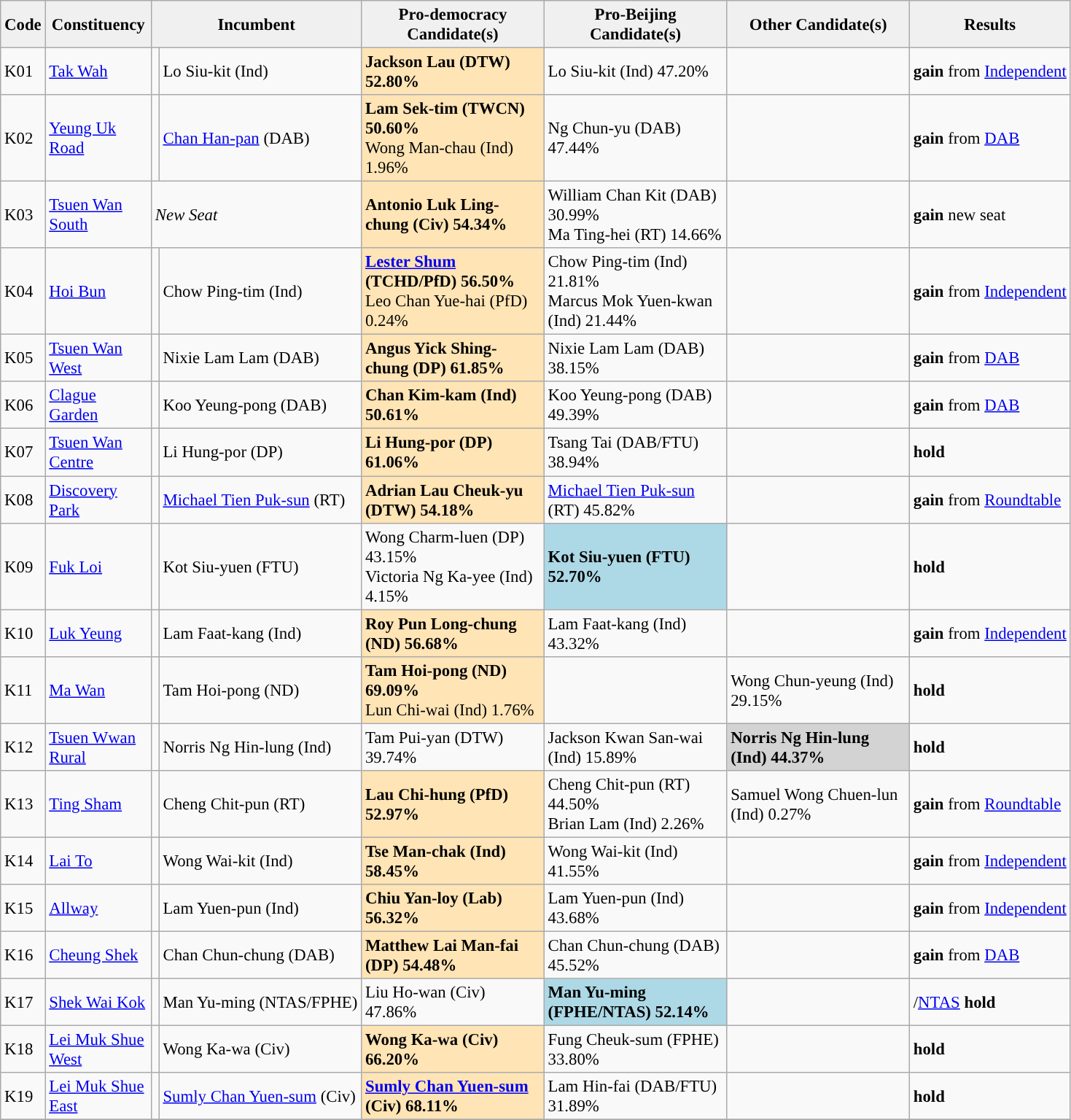<table class="wikitable sortable" style="font-size: 95%;">
<tr>
<th align="center" style="background:#f0f0f0;" width="20px">Code</th>
<th align="center" style="background:#f0f0f0;" width="90px">Constituency</th>
<th align="center" style="background:#f0f0f0;" width="120px" colspan="2">Incumbent</th>
<th align="center" style="background:#f0f0f0;" width="160px">Pro-democracy Candidate(s)</th>
<th align="center" style="background:#f0f0f0;" width="160px">Pro-Beijing Candidate(s)</th>
<th align="center" style="background:#f0f0f0;" width="160px">Other Candidate(s)</th>
<th align="center" style="background:#f0f0f0;" width="100px" colspan="2">Results</th>
</tr>
<tr>
<td>K01</td>
<td><a href='#'>Tak Wah</a></td>
<td></td>
<td>Lo Siu-kit (Ind)</td>
<td style="background-color:Moccasin"><strong>Jackson Lau (DTW) 52.80%</strong></td>
<td>Lo Siu-kit (Ind) 47.20%</td>
<td></td>
<td> <strong>gain</strong> from <a href='#'>Independent</a></td>
</tr>
<tr>
<td>K02</td>
<td><a href='#'>Yeung Uk Road</a></td>
<td></td>
<td><a href='#'>Chan Han-pan</a> (DAB)</td>
<td style="background-color:Moccasin"><strong>Lam Sek-tim (TWCN) 50.60%</strong><br>Wong Man-chau (Ind) 1.96%</td>
<td>Ng Chun-yu (DAB) 47.44%</td>
<td></td>
<td> <strong>gain</strong> from <a href='#'>DAB</a></td>
</tr>
<tr>
<td>K03</td>
<td><a href='#'>Tsuen Wan South</a></td>
<td colspan=2><em>New Seat</em></td>
<td style="background-color:Moccasin"><strong>Antonio Luk Ling-chung (Civ) 54.34%</strong></td>
<td>William Chan Kit (DAB) 30.99%<br>Ma Ting-hei (RT) 14.66%</td>
<td></td>
<td> <strong>gain</strong> new seat</td>
</tr>
<tr>
<td>K04</td>
<td><a href='#'>Hoi Bun</a></td>
<td></td>
<td>Chow Ping-tim (Ind)</td>
<td style="background-color:Moccasin"><strong><a href='#'>Lester Shum</a> (TCHD/PfD) 56.50%</strong><br>Leo Chan Yue-hai (PfD) 0.24%</td>
<td>Chow Ping-tim (Ind) 21.81%<br>Marcus Mok Yuen-kwan (Ind) 21.44%</td>
<td></td>
<td> <strong>gain</strong> from <a href='#'>Independent</a></td>
</tr>
<tr>
<td>K05</td>
<td><a href='#'>Tsuen Wan West</a></td>
<td></td>
<td>Nixie Lam Lam (DAB)</td>
<td style="background-color:Moccasin"><strong>Angus Yick Shing-chung (DP) 61.85%</strong></td>
<td>Nixie Lam Lam (DAB) 38.15%</td>
<td></td>
<td> <strong>gain</strong> from <a href='#'>DAB</a></td>
</tr>
<tr>
<td>K06</td>
<td><a href='#'>Clague Garden</a></td>
<td></td>
<td>Koo Yeung-pong (DAB)</td>
<td style="background-color:Moccasin"><strong>Chan Kim-kam (Ind) 50.61%</strong></td>
<td>Koo Yeung-pong (DAB) 49.39%</td>
<td></td>
<td> <strong>gain</strong> from <a href='#'>DAB</a></td>
</tr>
<tr>
<td>K07</td>
<td><a href='#'>Tsuen Wan Centre</a></td>
<td></td>
<td>Li Hung-por (DP)</td>
<td style="background-color:Moccasin"><strong>Li Hung-por (DP) 61.06%</strong></td>
<td>Tsang Tai (DAB/FTU) 38.94%</td>
<td></td>
<td> <strong>hold</strong></td>
</tr>
<tr>
<td>K08</td>
<td><a href='#'>Discovery Park</a></td>
<td></td>
<td><a href='#'>Michael Tien Puk-sun</a> (RT)</td>
<td style="background-color:Moccasin"><strong>Adrian Lau Cheuk-yu (DTW) 54.18%</strong></td>
<td><a href='#'>Michael Tien Puk-sun</a> (RT) 45.82%</td>
<td></td>
<td> <strong>gain</strong> from <a href='#'>Roundtable</a></td>
</tr>
<tr>
<td>K09</td>
<td><a href='#'>Fuk Loi</a></td>
<td></td>
<td>Kot Siu-yuen (FTU)</td>
<td>Wong Charm-luen (DP) 43.15%<br>Victoria Ng Ka-yee (Ind) 4.15%</td>
<td style="background-color:LightBlue"><strong>Kot Siu-yuen (FTU) 52.70%</strong></td>
<td></td>
<td> <strong>hold</strong></td>
</tr>
<tr>
<td>K10</td>
<td><a href='#'>Luk Yeung</a></td>
<td></td>
<td>Lam Faat-kang (Ind)</td>
<td style="background-color:Moccasin"><strong>Roy Pun Long-chung (ND) 56.68%</strong></td>
<td>Lam Faat-kang (Ind) 43.32%</td>
<td></td>
<td> <strong>gain</strong> from <a href='#'>Independent</a></td>
</tr>
<tr>
<td>K11</td>
<td><a href='#'>Ma Wan</a></td>
<td></td>
<td>Tam Hoi-pong (ND)</td>
<td style="background-color:Moccasin"><strong>Tam Hoi-pong (ND) 69.09%</strong><br>Lun Chi-wai (Ind) 1.76%</td>
<td></td>
<td>Wong Chun-yeung (Ind) 29.15%</td>
<td> <strong>hold</strong></td>
</tr>
<tr>
<td>K12</td>
<td><a href='#'>Tsuen Wwan Rural</a></td>
<td></td>
<td>Norris Ng Hin-lung (Ind)</td>
<td>Tam Pui-yan (DTW) 39.74%</td>
<td>Jackson Kwan San-wai (Ind) 15.89%</td>
<td style="background-color:Lightgray"><strong>Norris Ng Hin-lung (Ind) 44.37%</strong></td>
<td> <strong>hold</strong></td>
</tr>
<tr>
<td>K13</td>
<td><a href='#'>Ting Sham</a></td>
<td></td>
<td>Cheng Chit-pun (RT)</td>
<td style="background-color:Moccasin"><strong> Lau Chi-hung (PfD) 52.97%</strong></td>
<td>Cheng Chit-pun (RT) 44.50%<br>Brian Lam (Ind) 2.26%</td>
<td>Samuel Wong Chuen-lun (Ind) 0.27%</td>
<td> <strong>gain</strong> from <a href='#'>Roundtable</a></td>
</tr>
<tr>
<td>K14</td>
<td><a href='#'>Lai To</a></td>
<td></td>
<td>Wong Wai-kit (Ind)</td>
<td style="background-color:Moccasin"><strong>Tse Man-chak (Ind) 58.45%</strong></td>
<td>Wong Wai-kit (Ind) 41.55%</td>
<td></td>
<td> <strong>gain</strong> from <a href='#'>Independent</a></td>
</tr>
<tr>
<td>K15</td>
<td><a href='#'>Allway</a></td>
<td></td>
<td>Lam Yuen-pun (Ind)</td>
<td style="background-color:Moccasin"><strong>Chiu Yan-loy (Lab) 56.32%</strong></td>
<td>Lam Yuen-pun (Ind) 43.68%</td>
<td></td>
<td> <strong>gain</strong> from <a href='#'>Independent</a></td>
</tr>
<tr>
<td>K16</td>
<td><a href='#'>Cheung Shek</a></td>
<td></td>
<td>Chan Chun-chung (DAB)</td>
<td style="background-color:Moccasin"><strong>Matthew Lai Man-fai (DP) 54.48%</strong></td>
<td>Chan Chun-chung (DAB) 45.52%</td>
<td></td>
<td> <strong>gain</strong> from <a href='#'>DAB</a></td>
</tr>
<tr>
<td>K17</td>
<td><a href='#'>Shek Wai Kok</a></td>
<td></td>
<td>Man Yu-ming (NTAS/FPHE)</td>
<td>Liu Ho-wan (Civ) 47.86%</td>
<td style="background-color:LightBlue"><strong>Man Yu-ming (FPHE/NTAS) 52.14%</strong></td>
<td></td>
<td>/<a href='#'>NTAS</a> <strong>hold</strong></td>
</tr>
<tr>
<td>K18</td>
<td><a href='#'>Lei Muk Shue West</a></td>
<td></td>
<td>Wong Ka-wa (Civ)</td>
<td style="background-color:Moccasin"><strong>Wong Ka-wa (Civ) 66.20%</strong></td>
<td>Fung Cheuk-sum (FPHE) 33.80%</td>
<td></td>
<td> <strong>hold</strong></td>
</tr>
<tr>
<td>K19</td>
<td><a href='#'>Lei Muk Shue East</a></td>
<td></td>
<td><a href='#'>Sumly Chan Yuen-sum</a> (Civ)</td>
<td style="background-color:Moccasin"><strong><a href='#'>Sumly Chan Yuen-sum</a> (Civ) 68.11%</strong></td>
<td>Lam Hin-fai (DAB/FTU) 31.89%</td>
<td></td>
<td> <strong>hold</strong></td>
</tr>
<tr>
</tr>
</table>
